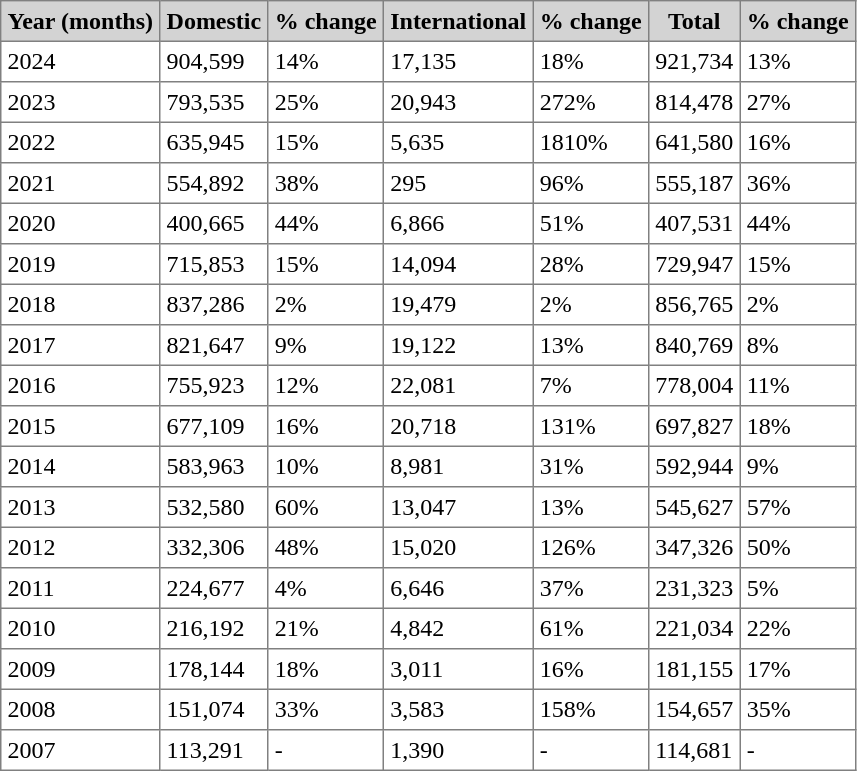<table class="toccolours" border="1" cellpadding="4" style="border-collapse:collapse">
<tr bgcolor=lightgrey>
<th>Year (months)</th>
<th>Domestic</th>
<th>% change</th>
<th>International</th>
<th>% change</th>
<th>Total</th>
<th>% change</th>
</tr>
<tr>
<td>2024</td>
<td>904,599</td>
<td> 14%</td>
<td>17,135</td>
<td> 18%</td>
<td>921,734</td>
<td> 13%</td>
</tr>
<tr>
<td>2023</td>
<td>793,535</td>
<td> 25%</td>
<td>20,943</td>
<td> 272%</td>
<td>814,478</td>
<td> 27%</td>
</tr>
<tr>
<td>2022</td>
<td>635,945</td>
<td> 15%</td>
<td>5,635</td>
<td> 1810%</td>
<td>641,580</td>
<td> 16%</td>
</tr>
<tr>
<td>2021</td>
<td>554,892</td>
<td> 38%</td>
<td>295</td>
<td> 96%</td>
<td>555,187</td>
<td> 36%</td>
</tr>
<tr>
<td>2020</td>
<td>400,665</td>
<td> 44%</td>
<td>6,866</td>
<td> 51%</td>
<td>407,531</td>
<td> 44%</td>
</tr>
<tr>
<td>2019</td>
<td>715,853</td>
<td> 15%</td>
<td>14,094</td>
<td> 28%</td>
<td>729,947</td>
<td> 15%</td>
</tr>
<tr>
<td>2018</td>
<td>837,286</td>
<td> 2%</td>
<td>19,479</td>
<td> 2%</td>
<td>856,765</td>
<td> 2%</td>
</tr>
<tr>
<td>2017</td>
<td>821,647</td>
<td> 9%</td>
<td>19,122</td>
<td> 13%</td>
<td>840,769</td>
<td> 8%</td>
</tr>
<tr>
<td>2016</td>
<td>755,923</td>
<td> 12%</td>
<td>22,081</td>
<td> 7%</td>
<td>778,004</td>
<td> 11%</td>
</tr>
<tr>
<td>2015</td>
<td>677,109</td>
<td> 16%</td>
<td>20,718</td>
<td> 131%</td>
<td>697,827</td>
<td> 18%</td>
</tr>
<tr>
<td>2014</td>
<td>583,963</td>
<td> 10%</td>
<td>8,981</td>
<td> 31%</td>
<td>592,944</td>
<td> 9%</td>
</tr>
<tr>
<td>2013</td>
<td>532,580</td>
<td> 60%</td>
<td>13,047</td>
<td> 13%</td>
<td>545,627</td>
<td> 57%</td>
</tr>
<tr>
<td>2012</td>
<td>332,306</td>
<td> 48%</td>
<td>15,020</td>
<td> 126%</td>
<td>347,326</td>
<td> 50%</td>
</tr>
<tr>
<td>2011</td>
<td>224,677</td>
<td> 4%</td>
<td>6,646</td>
<td> 37%</td>
<td>231,323</td>
<td> 5%</td>
</tr>
<tr>
<td>2010</td>
<td>216,192</td>
<td> 21%</td>
<td>4,842</td>
<td> 61%</td>
<td>221,034</td>
<td> 22%</td>
</tr>
<tr>
<td>2009</td>
<td>178,144</td>
<td> 18%</td>
<td>3,011</td>
<td> 16%</td>
<td>181,155</td>
<td> 17%</td>
</tr>
<tr>
<td>2008</td>
<td>151,074</td>
<td> 33%</td>
<td>3,583</td>
<td> 158%</td>
<td>154,657</td>
<td> 35%</td>
</tr>
<tr>
<td>2007</td>
<td>113,291</td>
<td>-</td>
<td>1,390</td>
<td>-</td>
<td>114,681</td>
<td>-</td>
</tr>
</table>
